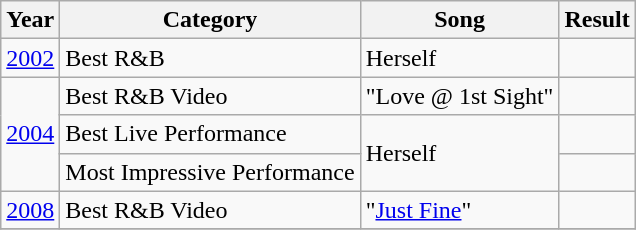<table class="wikitable">
<tr>
<th>Year</th>
<th>Category</th>
<th>Song</th>
<th>Result</th>
</tr>
<tr>
<td rowspan="1"><a href='#'>2002</a></td>
<td>Best R&B</td>
<td>Herself</td>
<td></td>
</tr>
<tr>
<td rowspan="3"><a href='#'>2004</a></td>
<td>Best R&B Video</td>
<td>"Love @ 1st Sight"</td>
<td></td>
</tr>
<tr>
<td>Best Live Performance</td>
<td rowspan="2">Herself</td>
<td></td>
</tr>
<tr>
<td>Most Impressive Performance</td>
<td></td>
</tr>
<tr>
<td rowspan="1"><a href='#'>2008</a></td>
<td>Best R&B Video</td>
<td>"<a href='#'>Just Fine</a>"</td>
<td></td>
</tr>
<tr>
</tr>
</table>
